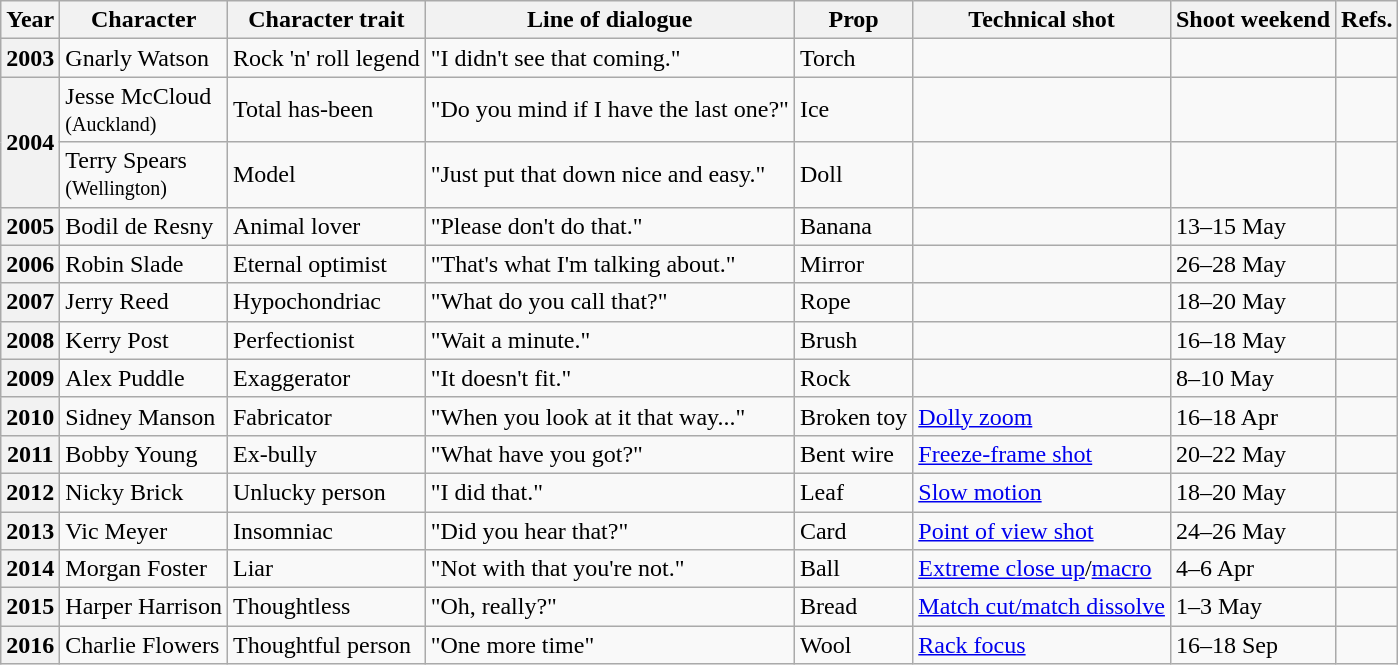<table class="wikitable">
<tr>
<th>Year</th>
<th>Character</th>
<th>Character trait</th>
<th>Line of dialogue</th>
<th>Prop</th>
<th>Technical shot</th>
<th>Shoot weekend</th>
<th>Refs.</th>
</tr>
<tr>
<th>2003</th>
<td>Gnarly Watson</td>
<td>Rock 'n' roll legend</td>
<td>"I didn't see that coming."</td>
<td>Torch</td>
<td></td>
<td></td>
<td></td>
</tr>
<tr>
<th rowspan="2">2004</th>
<td>Jesse McCloud<br><small>(Auckland)</small></td>
<td>Total has-been</td>
<td>"Do you mind if I have the last one?"</td>
<td>Ice</td>
<td></td>
<td></td>
<td></td>
</tr>
<tr>
<td>Terry Spears<br><small>(Wellington)</small></td>
<td>Model</td>
<td>"Just put that down nice and easy."</td>
<td>Doll</td>
<td></td>
<td></td>
<td></td>
</tr>
<tr>
<th>2005</th>
<td>Bodil de Resny</td>
<td>Animal lover</td>
<td>"Please don't do that."</td>
<td>Banana </td>
<td></td>
<td>13–15 May</td>
<td></td>
</tr>
<tr>
<th>2006</th>
<td>Robin Slade</td>
<td>Eternal optimist</td>
<td>"That's what I'm talking about."</td>
<td>Mirror</td>
<td></td>
<td>26–28 May</td>
<td></td>
</tr>
<tr>
<th>2007</th>
<td>Jerry Reed</td>
<td>Hypochondriac</td>
<td>"What do you call that?"</td>
<td>Rope</td>
<td></td>
<td>18–20 May</td>
<td></td>
</tr>
<tr>
<th>2008</th>
<td>Kerry Post</td>
<td>Perfectionist</td>
<td>"Wait a minute."</td>
<td>Brush</td>
<td></td>
<td>16–18 May</td>
<td></td>
</tr>
<tr>
<th>2009</th>
<td>Alex Puddle</td>
<td>Exaggerator</td>
<td>"It doesn't fit."</td>
<td>Rock</td>
<td></td>
<td>8–10 May</td>
<td></td>
</tr>
<tr>
<th>2010</th>
<td>Sidney Manson</td>
<td>Fabricator</td>
<td>"When you look at it that way..."</td>
<td>Broken toy</td>
<td><a href='#'>Dolly zoom</a></td>
<td>16–18 Apr</td>
<td></td>
</tr>
<tr>
<th>2011</th>
<td>Bobby Young</td>
<td>Ex-bully</td>
<td>"What have you got?"</td>
<td>Bent wire</td>
<td><a href='#'>Freeze-frame shot</a></td>
<td>20–22 May</td>
<td></td>
</tr>
<tr>
<th>2012</th>
<td>Nicky Brick</td>
<td>Unlucky person</td>
<td>"I did that."</td>
<td>Leaf</td>
<td><a href='#'>Slow motion</a></td>
<td>18–20 May</td>
<td></td>
</tr>
<tr>
<th>2013</th>
<td>Vic Meyer</td>
<td>Insomniac</td>
<td>"Did you hear that?"</td>
<td>Card</td>
<td><a href='#'>Point of view shot</a></td>
<td>24–26 May</td>
<td></td>
</tr>
<tr>
<th>2014</th>
<td>Morgan Foster</td>
<td>Liar</td>
<td>"Not with that you're not."</td>
<td>Ball</td>
<td><a href='#'>Extreme close up</a>/<a href='#'>macro</a></td>
<td>4–6 Apr</td>
<td></td>
</tr>
<tr>
<th>2015</th>
<td>Harper Harrison</td>
<td>Thoughtless</td>
<td>"Oh, really?"</td>
<td>Bread</td>
<td><a href='#'>Match cut/match dissolve</a></td>
<td>1–3 May</td>
<td></td>
</tr>
<tr>
<th>2016</th>
<td>Charlie Flowers</td>
<td>Thoughtful person</td>
<td>"One more time"</td>
<td>Wool</td>
<td><a href='#'>Rack focus</a></td>
<td>16–18 Sep</td>
<td></td>
</tr>
</table>
